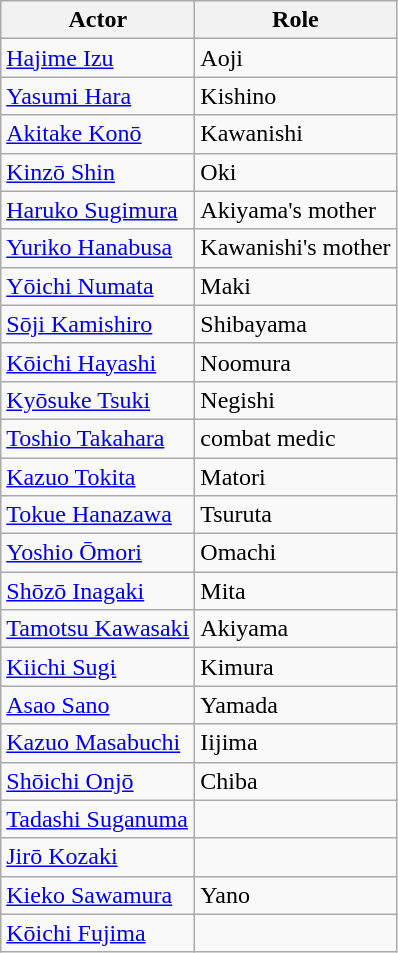<table class="wikitable">
<tr>
<th>Actor</th>
<th>Role</th>
</tr>
<tr>
<td><a href='#'>Hajime Izu</a></td>
<td>Aoji</td>
</tr>
<tr>
<td><a href='#'>Yasumi Hara</a></td>
<td>Kishino</td>
</tr>
<tr>
<td><a href='#'>Akitake Konō</a></td>
<td>Kawanishi</td>
</tr>
<tr>
<td><a href='#'>Kinzō Shin</a></td>
<td>Oki</td>
</tr>
<tr>
<td><a href='#'>Haruko Sugimura</a></td>
<td>Akiyama's mother</td>
</tr>
<tr>
<td><a href='#'>Yuriko Hanabusa</a></td>
<td>Kawanishi's mother</td>
</tr>
<tr>
<td><a href='#'>Yōichi Numata</a></td>
<td>Maki</td>
</tr>
<tr>
<td><a href='#'>Sōji Kamishiro</a></td>
<td>Shibayama</td>
</tr>
<tr>
<td><a href='#'>Kōichi Hayashi</a></td>
<td>Noomura</td>
</tr>
<tr>
<td><a href='#'>Kyōsuke Tsuki</a></td>
<td>Negishi</td>
</tr>
<tr>
<td><a href='#'>Toshio Takahara</a></td>
<td>combat medic</td>
</tr>
<tr>
<td><a href='#'>Kazuo Tokita</a></td>
<td>Matori</td>
</tr>
<tr>
<td><a href='#'>Tokue Hanazawa</a></td>
<td>Tsuruta</td>
</tr>
<tr>
<td><a href='#'>Yoshio Ōmori</a></td>
<td>Omachi</td>
</tr>
<tr>
<td><a href='#'>Shōzō Inagaki</a></td>
<td>Mita</td>
</tr>
<tr>
<td><a href='#'>Tamotsu Kawasaki</a></td>
<td>Akiyama</td>
</tr>
<tr>
<td><a href='#'>Kiichi Sugi</a></td>
<td>Kimura</td>
</tr>
<tr>
<td><a href='#'>Asao Sano</a></td>
<td>Yamada</td>
</tr>
<tr>
<td><a href='#'>Kazuo Masabuchi</a></td>
<td>Iijima</td>
</tr>
<tr>
<td><a href='#'>Shōichi Onjō</a></td>
<td>Chiba</td>
</tr>
<tr>
<td><a href='#'>Tadashi Suganuma</a></td>
<td></td>
</tr>
<tr>
<td><a href='#'>Jirō Kozaki</a></td>
<td></td>
</tr>
<tr>
<td><a href='#'>Kieko Sawamura</a></td>
<td>Yano</td>
</tr>
<tr>
<td><a href='#'>Kōichi Fujima</a></td>
<td></td>
</tr>
</table>
